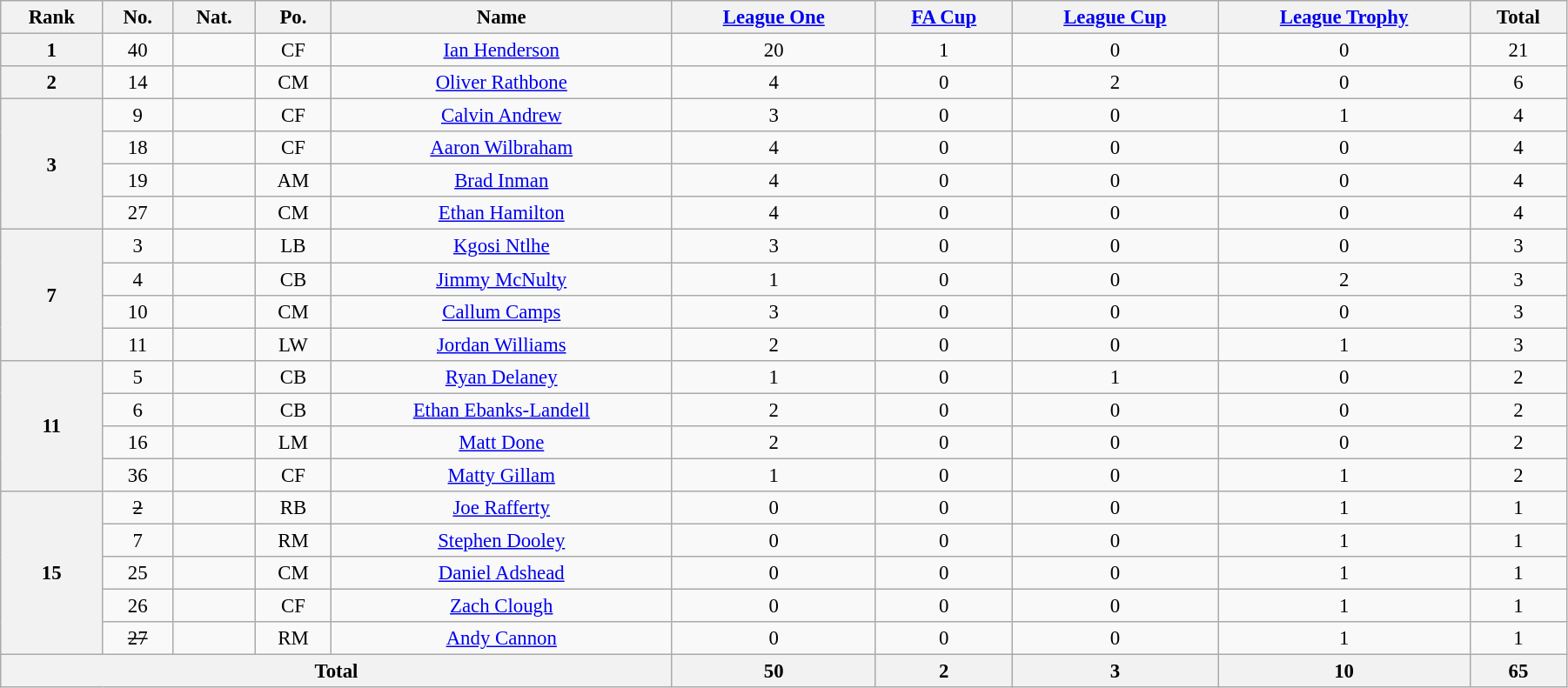<table class="wikitable" style="text-align:center; font-size:95%; width:95%;">
<tr>
<th>Rank</th>
<th>No.</th>
<th>Nat.</th>
<th>Po.</th>
<th>Name</th>
<th><a href='#'>League One</a></th>
<th><a href='#'>FA Cup</a></th>
<th><a href='#'>League Cup</a></th>
<th><a href='#'>League Trophy</a></th>
<th>Total</th>
</tr>
<tr>
<th rowspan=1>1</th>
<td>40</td>
<td></td>
<td>CF</td>
<td><a href='#'>Ian Henderson</a></td>
<td>20</td>
<td>1</td>
<td>0</td>
<td>0</td>
<td>21</td>
</tr>
<tr>
<th rowspan=1>2</th>
<td>14</td>
<td></td>
<td>CM</td>
<td><a href='#'>Oliver Rathbone</a></td>
<td>4</td>
<td>0</td>
<td>2</td>
<td>0</td>
<td>6</td>
</tr>
<tr>
<th rowspan=4>3</th>
<td>9</td>
<td></td>
<td>CF</td>
<td><a href='#'>Calvin Andrew</a></td>
<td>3</td>
<td>0</td>
<td>0</td>
<td>1</td>
<td>4</td>
</tr>
<tr>
<td>18</td>
<td></td>
<td>CF</td>
<td><a href='#'>Aaron Wilbraham</a></td>
<td>4</td>
<td>0</td>
<td>0</td>
<td>0</td>
<td>4</td>
</tr>
<tr>
<td>19</td>
<td></td>
<td>AM</td>
<td><a href='#'>Brad Inman</a></td>
<td>4</td>
<td>0</td>
<td>0</td>
<td>0</td>
<td>4</td>
</tr>
<tr>
<td>27</td>
<td></td>
<td>CM</td>
<td><a href='#'>Ethan Hamilton</a></td>
<td>4</td>
<td>0</td>
<td>0</td>
<td>0</td>
<td>4</td>
</tr>
<tr>
<th rowspan=4>7</th>
<td>3</td>
<td></td>
<td>LB</td>
<td><a href='#'>Kgosi Ntlhe</a></td>
<td>3</td>
<td>0</td>
<td>0</td>
<td>0</td>
<td>3</td>
</tr>
<tr>
<td>4</td>
<td></td>
<td>CB</td>
<td><a href='#'>Jimmy McNulty</a></td>
<td>1</td>
<td>0</td>
<td>0</td>
<td>2</td>
<td>3</td>
</tr>
<tr>
<td>10</td>
<td></td>
<td>CM</td>
<td><a href='#'>Callum Camps</a></td>
<td>3</td>
<td>0</td>
<td>0</td>
<td>0</td>
<td>3</td>
</tr>
<tr>
<td>11</td>
<td></td>
<td>LW</td>
<td><a href='#'>Jordan Williams</a></td>
<td>2</td>
<td>0</td>
<td>0</td>
<td>1</td>
<td>3</td>
</tr>
<tr>
<th rowspan=4>11</th>
<td>5</td>
<td></td>
<td>CB</td>
<td><a href='#'>Ryan Delaney</a></td>
<td>1</td>
<td>0</td>
<td>1</td>
<td>0</td>
<td>2</td>
</tr>
<tr>
<td>6</td>
<td></td>
<td>CB</td>
<td><a href='#'>Ethan Ebanks-Landell</a></td>
<td>2</td>
<td>0</td>
<td>0</td>
<td>0</td>
<td>2</td>
</tr>
<tr>
<td>16</td>
<td></td>
<td>LM</td>
<td><a href='#'>Matt Done</a></td>
<td>2</td>
<td>0</td>
<td>0</td>
<td>0</td>
<td>2</td>
</tr>
<tr>
<td>36</td>
<td></td>
<td>CF</td>
<td><a href='#'>Matty Gillam</a></td>
<td>1</td>
<td>0</td>
<td>0</td>
<td>1</td>
<td>2</td>
</tr>
<tr>
<th rowspan=5>15</th>
<td><s>2</s></td>
<td></td>
<td>RB</td>
<td><a href='#'>Joe Rafferty</a></td>
<td>0</td>
<td>0</td>
<td>0</td>
<td>1</td>
<td>1</td>
</tr>
<tr>
<td>7</td>
<td></td>
<td>RM</td>
<td><a href='#'>Stephen Dooley</a></td>
<td>0</td>
<td>0</td>
<td>0</td>
<td>1</td>
<td>1</td>
</tr>
<tr>
<td>25</td>
<td></td>
<td>CM</td>
<td><a href='#'>Daniel Adshead</a></td>
<td>0</td>
<td>0</td>
<td>0</td>
<td>1</td>
<td>1</td>
</tr>
<tr>
<td>26</td>
<td></td>
<td>CF</td>
<td><a href='#'>Zach Clough</a></td>
<td>0</td>
<td>0</td>
<td>0</td>
<td>1</td>
<td>1</td>
</tr>
<tr>
<td><s>27</s></td>
<td></td>
<td>RM</td>
<td><a href='#'>Andy Cannon</a></td>
<td>0</td>
<td>0</td>
<td>0</td>
<td>1</td>
<td>1</td>
</tr>
<tr>
<th colspan=5>Total</th>
<th>50</th>
<th>2</th>
<th>3</th>
<th>10</th>
<th>65</th>
</tr>
</table>
